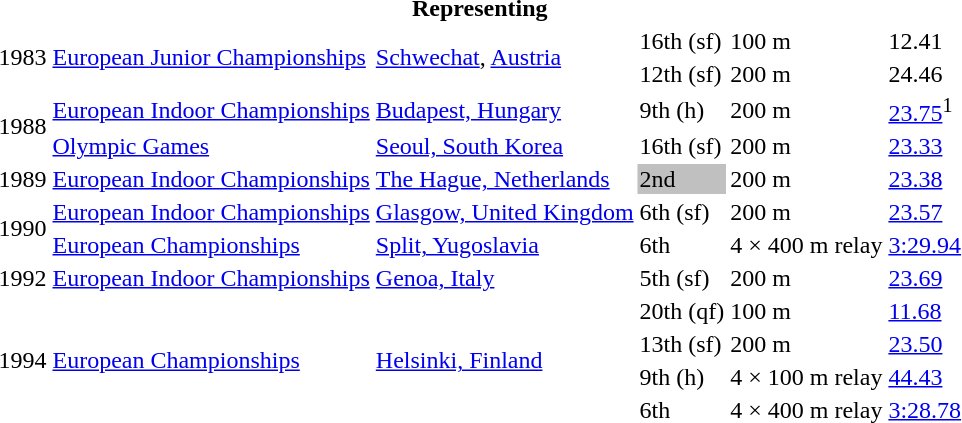<table>
<tr>
<th colspan="6">Representing </th>
</tr>
<tr>
<td rowspan=2>1983</td>
<td rowspan=2><a href='#'>European Junior Championships</a></td>
<td rowspan=2><a href='#'>Schwechat</a>, <a href='#'>Austria</a></td>
<td>16th (sf)</td>
<td>100 m</td>
<td>12.41</td>
</tr>
<tr>
<td>12th (sf)</td>
<td>200 m</td>
<td>24.46</td>
</tr>
<tr>
<td rowspan=2>1988</td>
<td><a href='#'>European Indoor Championships</a></td>
<td><a href='#'>Budapest, Hungary</a></td>
<td>9th (h)</td>
<td>200 m</td>
<td><a href='#'>23.75</a><sup>1</sup></td>
</tr>
<tr>
<td><a href='#'>Olympic Games</a></td>
<td><a href='#'>Seoul, South Korea</a></td>
<td>16th (sf)</td>
<td>200 m</td>
<td><a href='#'>23.33</a></td>
</tr>
<tr>
<td>1989</td>
<td><a href='#'>European Indoor Championships</a></td>
<td><a href='#'>The Hague, Netherlands</a></td>
<td bgcolor=silver>2nd</td>
<td>200 m</td>
<td><a href='#'>23.38</a></td>
</tr>
<tr>
<td rowspan=2>1990</td>
<td><a href='#'>European Indoor Championships</a></td>
<td><a href='#'>Glasgow, United Kingdom</a></td>
<td>6th (sf)</td>
<td>200 m</td>
<td><a href='#'>23.57</a></td>
</tr>
<tr>
<td><a href='#'>European Championships</a></td>
<td><a href='#'>Split, Yugoslavia</a></td>
<td>6th</td>
<td>4 × 400 m relay</td>
<td><a href='#'>3:29.94</a></td>
</tr>
<tr>
<td>1992</td>
<td><a href='#'>European Indoor Championships</a></td>
<td><a href='#'>Genoa, Italy</a></td>
<td>5th (sf)</td>
<td>200 m</td>
<td><a href='#'>23.69</a></td>
</tr>
<tr>
<td rowspan=4>1994</td>
<td rowspan=4><a href='#'>European Championships</a></td>
<td rowspan=4><a href='#'>Helsinki, Finland</a></td>
<td>20th (qf)</td>
<td>100 m</td>
<td><a href='#'>11.68</a></td>
</tr>
<tr>
<td>13th (sf)</td>
<td>200 m</td>
<td><a href='#'>23.50</a></td>
</tr>
<tr>
<td>9th (h)</td>
<td>4 × 100 m relay</td>
<td><a href='#'>44.43</a></td>
</tr>
<tr>
<td>6th</td>
<td>4 × 400 m relay</td>
<td><a href='#'>3:28.78</a></td>
</tr>
</table>
